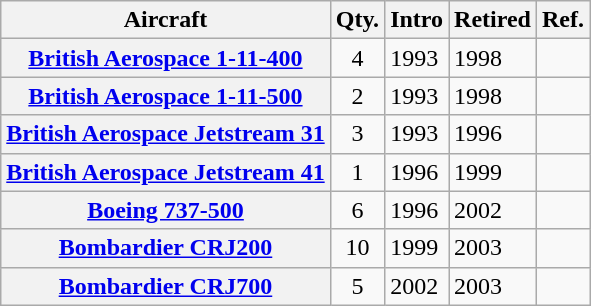<table class="wikitable plainrowheaders sortable">
<tr>
<th scope=col>Aircraft</th>
<th scope=col>Qty.</th>
<th scope=col>Intro</th>
<th scope=col>Retired</th>
<th scope=col>Ref.</th>
</tr>
<tr>
<th scope=row><a href='#'>British Aerospace 1-11-400</a></th>
<td align=center>4</td>
<td>1993</td>
<td>1998</td>
<td align=center></td>
</tr>
<tr>
<th scope=row><a href='#'>British Aerospace 1-11-500</a></th>
<td align=center>2</td>
<td>1993</td>
<td>1998</td>
<td align=center></td>
</tr>
<tr>
<th scope=row><a href='#'>British Aerospace Jetstream 31</a></th>
<td align=center>3</td>
<td>1993</td>
<td>1996</td>
<td align=center></td>
</tr>
<tr>
<th scope=row><a href='#'>British Aerospace Jetstream 41</a></th>
<td align=center>1</td>
<td>1996</td>
<td>1999</td>
<td align=center></td>
</tr>
<tr>
<th scope=row><a href='#'>Boeing 737-500</a></th>
<td align=center>6</td>
<td>1996</td>
<td>2002</td>
<td align=center></td>
</tr>
<tr>
<th scope=row><a href='#'>Bombardier CRJ200</a></th>
<td align=center>10</td>
<td>1999</td>
<td>2003</td>
<td align=center></td>
</tr>
<tr>
<th scope=row><a href='#'>Bombardier CRJ700</a></th>
<td align=center>5</td>
<td>2002</td>
<td>2003</td>
<td align=center></td>
</tr>
</table>
